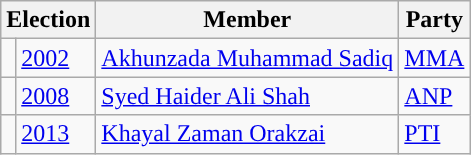<table class="wikitable">
<tr>
<th colspan="2">Election</th>
<th>Member</th>
<th>Party</th>
</tr>
<tr>
<td style="background-color: "></td>
<td><a href='#'>2002</a></td>
<td><a href='#'>Akhunzada Muhammad Sadiq</a></td>
<td><a href='#'>MMA</a></td>
</tr>
<tr>
<td style="background-color: "></td>
<td><a href='#'>2008</a></td>
<td><a href='#'>Syed Haider Ali Shah</a></td>
<td><a href='#'>ANP</a></td>
</tr>
<tr>
<td style="background-color: "></td>
<td><a href='#'>2013</a></td>
<td><a href='#'>Khayal Zaman Orakzai</a></td>
<td><a href='#'>PTI</a></td>
</tr>
</table>
